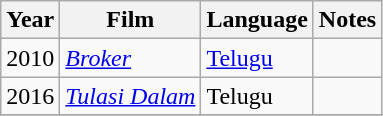<table class="wikitable sortable" style="font-size: 100%;">
<tr>
<th>Year</th>
<th>Film</th>
<th>Language</th>
<th>Notes</th>
</tr>
<tr>
<td>2010</td>
<td><em><a href='#'>Broker</a></em></td>
<td><a href='#'>Telugu</a></td>
<td></td>
</tr>
<tr>
<td>2016</td>
<td><em><a href='#'>Tulasi Dalam</a></em></td>
<td>Telugu</td>
<td></td>
</tr>
<tr>
</tr>
</table>
